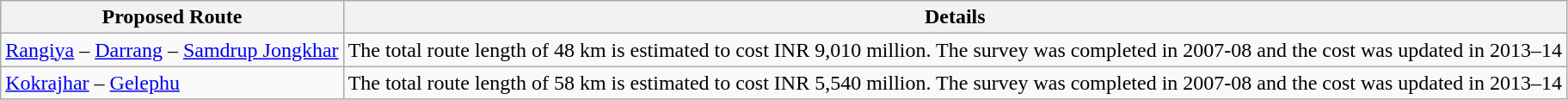<table class="wikitable">
<tr>
<th>Proposed Route</th>
<th>Details</th>
</tr>
<tr>
<td><a href='#'>Rangiya</a> – <a href='#'>Darrang</a> – <a href='#'>Samdrup Jongkhar</a></td>
<td>The total route length of 48 km is estimated to cost INR 9,010 million. The survey was completed in 2007-08 and the cost was updated in 2013–14</td>
</tr>
<tr>
<td><a href='#'>Kokrajhar</a> – <a href='#'>Gelephu</a></td>
<td>The total route length of 58 km is estimated to cost INR 5,540 million. The survey was completed in 2007-08 and the cost was updated in 2013–14</td>
</tr>
</table>
